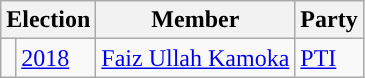<table class="wikitable">
<tr>
<th colspan="2">Election</th>
<th>Member</th>
<th>Party</th>
</tr>
<tr>
<td style="background-color: "></td>
<td><a href='#'>2018</a></td>
<td><a href='#'>Faiz Ullah Kamoka</a></td>
<td><a href='#'>PTI</a></td>
</tr>
</table>
